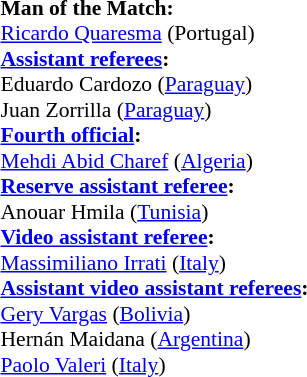<table style="width:100%; font-size:90%;">
<tr>
<td><br><strong>Man of the Match:</strong>
<br><a href='#'>Ricardo Quaresma</a> (Portugal)<br><strong><a href='#'>Assistant referees</a>:</strong>
<br>Eduardo Cardozo (<a href='#'>Paraguay</a>)
<br>Juan Zorrilla (<a href='#'>Paraguay</a>)
<br><strong><a href='#'>Fourth official</a>:</strong>
<br><a href='#'>Mehdi Abid Charef</a> (<a href='#'>Algeria</a>)
<br><strong><a href='#'>Reserve assistant referee</a>:</strong>
<br>Anouar Hmila (<a href='#'>Tunisia</a>)
<br><strong><a href='#'>Video assistant referee</a>:</strong>
<br><a href='#'>Massimiliano Irrati</a> (<a href='#'>Italy</a>)
<br><strong><a href='#'>Assistant video assistant referees</a>:</strong>
<br><a href='#'>Gery Vargas</a> (<a href='#'>Bolivia</a>)
<br>Hernán Maidana (<a href='#'>Argentina</a>)
<br><a href='#'>Paolo Valeri</a> (<a href='#'>Italy</a>)</td>
</tr>
</table>
